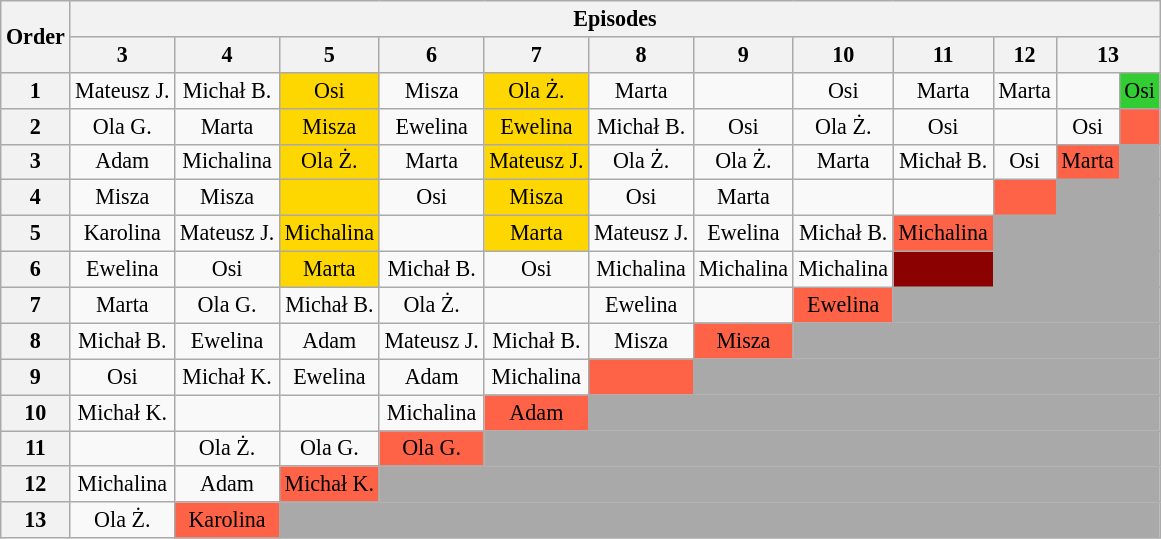<table class="wikitable" style="text-align:center; font-size:92%">
<tr>
<th rowspan=2>Order</th>
<th colspan=13>Episodes</th>
</tr>
<tr>
<th>3</th>
<th>4</th>
<th>5</th>
<th>6</th>
<th>7</th>
<th>8</th>
<th>9</th>
<th>10</th>
<th>11</th>
<th>12</th>
<th colspan="2">13</th>
</tr>
<tr>
<th>1</th>
<td>Mateusz J.</td>
<td>Michał B.</td>
<td style="background:gold">Osi</td>
<td>Misza</td>
<td bgcolor="gold">Ola Ż.</td>
<td>Marta</td>
<td></td>
<td>Osi</td>
<td>Marta</td>
<td>Marta</td>
<td></td>
<td style="background:limegreen">Osi</td>
</tr>
<tr>
<th>2</th>
<td>Ola G.</td>
<td>Marta</td>
<td style="background:gold">Misza</td>
<td>Ewelina</td>
<td bgcolor="gold">Ewelina</td>
<td>Michał B.</td>
<td>Osi</td>
<td>Ola Ż.</td>
<td>Osi</td>
<td></td>
<td>Osi</td>
<td style="background:tomato"></td>
</tr>
<tr>
<th>3</th>
<td>Adam</td>
<td>Michalina</td>
<td style="background:gold">Ola Ż.</td>
<td>Marta</td>
<td bgcolor="gold">Mateusz J.</td>
<td>Ola Ż.</td>
<td>Ola Ż.</td>
<td>Marta</td>
<td>Michał B.</td>
<td>Osi</td>
<td style="background:tomato">Marta</td>
<td style="background:darkgray" colspan="13"></td>
</tr>
<tr>
<th>4</th>
<td>Misza</td>
<td>Misza</td>
<td style="background:gold"></td>
<td>Osi</td>
<td bgcolor="gold">Misza</td>
<td>Osi</td>
<td>Marta</td>
<td></td>
<td></td>
<td style="background:tomato"></td>
<td style="background:darkgray" colspan="13"></td>
</tr>
<tr>
<th>5</th>
<td>Karolina</td>
<td>Mateusz J.</td>
<td style="background:gold">Michalina</td>
<td></td>
<td bgcolor="gold">Marta</td>
<td>Mateusz J.</td>
<td>Ewelina</td>
<td>Michał B.</td>
<td style="background:tomato">Michalina</td>
<td style="background:darkgray" colspan="13"></td>
</tr>
<tr>
<th>6</th>
<td>Ewelina</td>
<td>Osi</td>
<td style="background:gold">Marta</td>
<td>Michał B.</td>
<td>Osi</td>
<td>Michalina</td>
<td>Michalina</td>
<td>Michalina</td>
<td style="background:darkred"></td>
<td style="background:darkgray" colspan="13"></td>
</tr>
<tr>
<th>7</th>
<td>Marta</td>
<td>Ola G.</td>
<td>Michał B.</td>
<td>Ola Ż.</td>
<td></td>
<td>Ewelina</td>
<td></td>
<td style="background:tomato">Ewelina</td>
<td style="background:darkgray" colspan="13"></td>
</tr>
<tr>
<th>8</th>
<td>Michał B.</td>
<td>Ewelina</td>
<td>Adam</td>
<td>Mateusz J.</td>
<td>Michał B.</td>
<td>Misza</td>
<td style="background:tomato">Misza</td>
<td style="background:darkgray" colspan="13"></td>
</tr>
<tr>
<th>9</th>
<td>Osi</td>
<td>Michał K.</td>
<td>Ewelina</td>
<td>Adam</td>
<td>Michalina</td>
<td style="background:tomato"></td>
<td style="background:darkgray" colspan="13"></td>
</tr>
<tr>
<th>10</th>
<td>Michał K.</td>
<td></td>
<td></td>
<td>Michalina</td>
<td style="background:tomato">Adam</td>
<td style="background:darkgray" colspan="13"></td>
</tr>
<tr>
<th>11</th>
<td></td>
<td>Ola Ż.</td>
<td>Ola G.</td>
<td style="background:tomato">Ola G.</td>
<td style="background:darkgray" colspan="13"></td>
</tr>
<tr>
<th>12</th>
<td>Michalina</td>
<td>Adam</td>
<td style="background:tomato">Michał K.</td>
<td style="background:darkgray" colspan="13"></td>
</tr>
<tr>
<th>13</th>
<td>Ola Ż.</td>
<td style="background:tomato">Karolina</td>
<td style="background:darkgray" colspan="13"></td>
</tr>
</table>
